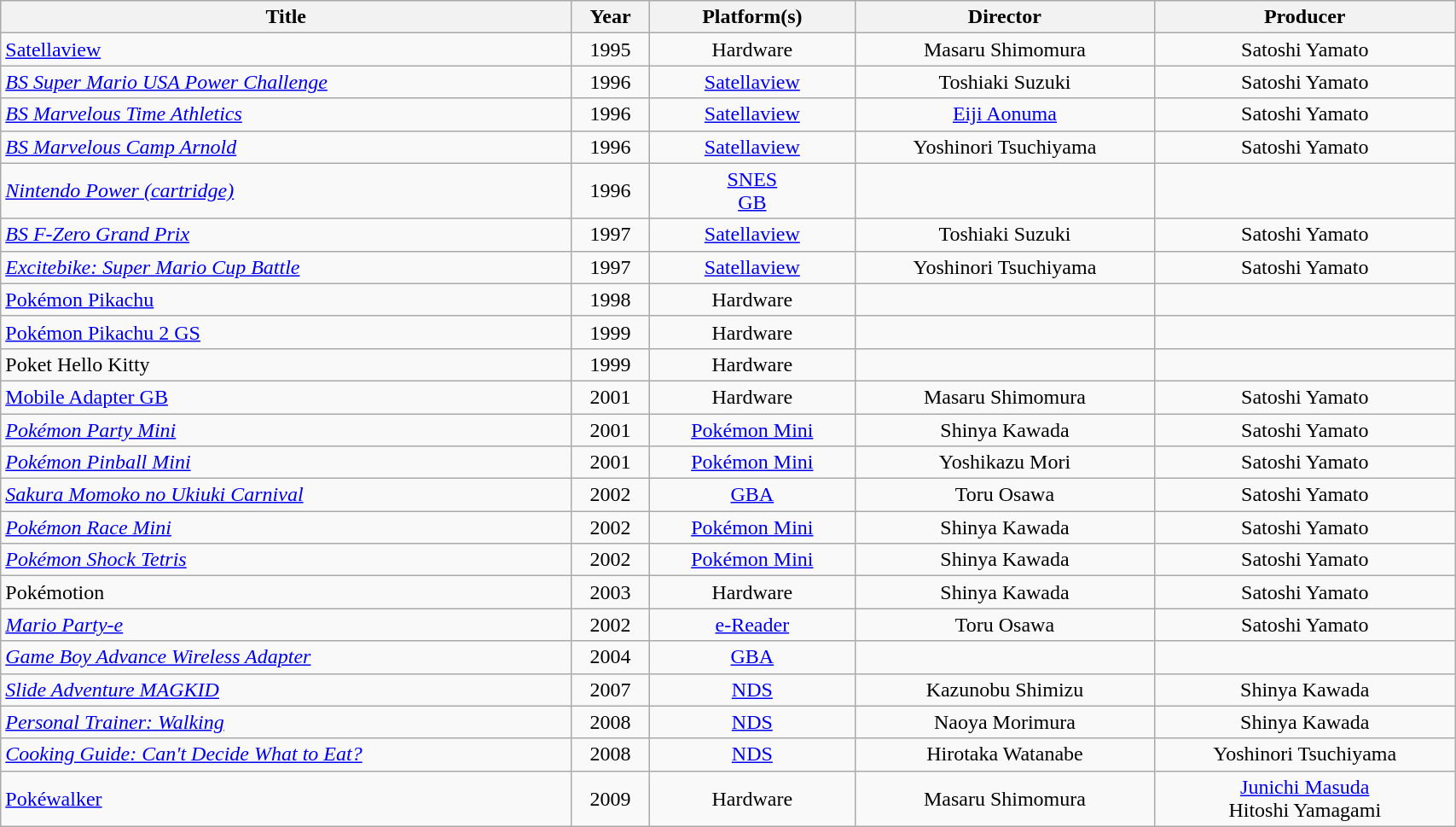<table class="wikitable" width="90%">
<tr>
<th>Title</th>
<th>Year</th>
<th>Platform(s)</th>
<th>Director</th>
<th>Producer</th>
</tr>
<tr>
<td align="left"><a href='#'>Satellaview</a></td>
<td align="center">1995</td>
<td align="center">Hardware</td>
<td align="center">Masaru Shimomura</td>
<td align="center">Satoshi Yamato</td>
</tr>
<tr>
<td align="left"><em><a href='#'>BS Super Mario USA Power Challenge</a></em></td>
<td align="center">1996</td>
<td align="center"><a href='#'>Satellaview</a></td>
<td align="center">Toshiaki Suzuki</td>
<td align="center">Satoshi Yamato</td>
</tr>
<tr>
<td align="left"><em><a href='#'>BS Marvelous Time Athletics</a></em></td>
<td align="center">1996</td>
<td align="center"><a href='#'>Satellaview</a></td>
<td align="center"><a href='#'>Eiji Aonuma</a></td>
<td align="center">Satoshi Yamato</td>
</tr>
<tr>
<td align="left"><em><a href='#'>BS Marvelous Camp Arnold</a></em></td>
<td align="center">1996</td>
<td align="center"><a href='#'>Satellaview</a></td>
<td align="center">Yoshinori Tsuchiyama</td>
<td align="center">Satoshi Yamato</td>
</tr>
<tr>
<td align="left"><em><a href='#'>Nintendo Power (cartridge)</a></em></td>
<td align="center">1996</td>
<td align="center"><a href='#'>SNES</a><br><a href='#'>GB</a></td>
<td align="center"></td>
<td align="center"></td>
</tr>
<tr>
<td align="left"><em><a href='#'>BS F-Zero Grand Prix</a></em></td>
<td align="center">1997</td>
<td align="center"><a href='#'>Satellaview</a></td>
<td align="center">Toshiaki Suzuki</td>
<td align="center">Satoshi Yamato</td>
</tr>
<tr>
<td align="left"><em><a href='#'>Excitebike: Super Mario Cup Battle</a></em></td>
<td align="center">1997</td>
<td align="center"><a href='#'>Satellaview</a></td>
<td align="center">Yoshinori Tsuchiyama</td>
<td align="center">Satoshi Yamato</td>
</tr>
<tr>
<td align="left"><a href='#'>Pokémon Pikachu</a></td>
<td align="center">1998</td>
<td align="center">Hardware</td>
<td align="center"></td>
<td align="center"></td>
</tr>
<tr>
<td align="left"><a href='#'>Pokémon Pikachu 2 GS</a></td>
<td align="center">1999</td>
<td align="center">Hardware</td>
<td align="center"></td>
<td align="center"></td>
</tr>
<tr>
<td align="left">Poket Hello Kitty</td>
<td align="center">1999</td>
<td align="center">Hardware</td>
<td align="center"></td>
<td align="center"></td>
</tr>
<tr>
<td align="left"><a href='#'>Mobile Adapter GB</a></td>
<td align="center">2001</td>
<td align="center">Hardware</td>
<td align="center">Masaru Shimomura</td>
<td align="center">Satoshi Yamato</td>
</tr>
<tr>
<td align="left"><em><a href='#'>Pokémon Party Mini</a></em></td>
<td align="center">2001</td>
<td align="center"><a href='#'>Pokémon Mini</a></td>
<td align="center">Shinya Kawada</td>
<td align="center">Satoshi Yamato</td>
</tr>
<tr>
<td align="left"><em><a href='#'>Pokémon Pinball Mini</a></em></td>
<td align="center">2001</td>
<td align="center"><a href='#'>Pokémon Mini</a></td>
<td align="center">Yoshikazu Mori</td>
<td align="center">Satoshi Yamato</td>
</tr>
<tr>
<td align="left"><em><a href='#'>Sakura Momoko no Ukiuki Carnival</a></em></td>
<td align="center">2002</td>
<td align="center"><a href='#'>GBA</a></td>
<td align="center">Toru Osawa</td>
<td align="center">Satoshi Yamato</td>
</tr>
<tr>
<td align="left"><em><a href='#'>Pokémon Race Mini</a></em></td>
<td align="center">2002</td>
<td align="center"><a href='#'>Pokémon Mini</a></td>
<td align="center">Shinya Kawada</td>
<td align="center">Satoshi Yamato</td>
</tr>
<tr>
<td align="left"><em><a href='#'>Pokémon Shock Tetris</a></em></td>
<td align="center">2002</td>
<td align="center"><a href='#'>Pokémon Mini</a></td>
<td align="center">Shinya Kawada</td>
<td align="center">Satoshi Yamato</td>
</tr>
<tr>
<td align="left">Pokémotion</td>
<td align="center">2003</td>
<td align="center">Hardware</td>
<td align="center">Shinya Kawada</td>
<td align="center">Satoshi Yamato</td>
</tr>
<tr>
<td align="left"><em><a href='#'>Mario Party-e</a></em></td>
<td align="center">2002</td>
<td align="center"><a href='#'>e-Reader</a></td>
<td align="center">Toru Osawa</td>
<td align="center">Satoshi Yamato</td>
</tr>
<tr>
<td align="left"><em><a href='#'>Game Boy Advance Wireless Adapter</a></em></td>
<td align="center">2004</td>
<td align="center"><a href='#'>GBA</a></td>
<td align="center"></td>
<td align="center"></td>
</tr>
<tr>
<td align="left"><em><a href='#'>Slide Adventure MAGKID</a></em></td>
<td align="center">2007</td>
<td align="center"><a href='#'>NDS</a></td>
<td align="center">Kazunobu Shimizu</td>
<td align="center">Shinya Kawada</td>
</tr>
<tr>
<td align="left"><em><a href='#'>Personal Trainer: Walking</a></em></td>
<td align="center">2008</td>
<td align="center"><a href='#'>NDS</a></td>
<td align="center">Naoya Morimura</td>
<td align="center">Shinya Kawada</td>
</tr>
<tr>
<td align="left"><em><a href='#'>Cooking Guide: Can't Decide What to Eat?</a></em></td>
<td align="center">2008</td>
<td align="center"><a href='#'>NDS</a></td>
<td align="center">Hirotaka Watanabe</td>
<td align="center">Yoshinori Tsuchiyama</td>
</tr>
<tr>
<td align="left"><a href='#'>Pokéwalker</a></td>
<td align="center">2009</td>
<td align="center">Hardware</td>
<td align="center">Masaru Shimomura</td>
<td align="center"><a href='#'>Junichi Masuda</a><br>Hitoshi Yamagami</td>
</tr>
</table>
